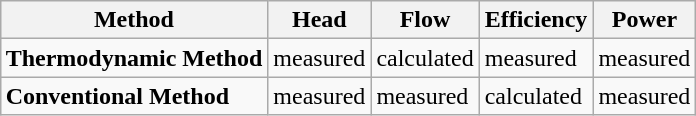<table class="wikitable" style="margin: 1em auto 1em auto;">
<tr>
<th>Method</th>
<th>Head</th>
<th>Flow</th>
<th>Efficiency</th>
<th>Power</th>
</tr>
<tr>
<td><strong>Thermodynamic Method</strong></td>
<td>measured</td>
<td>calculated</td>
<td>measured</td>
<td>measured</td>
</tr>
<tr>
<td><strong>Conventional Method</strong></td>
<td>measured</td>
<td>measured</td>
<td>calculated</td>
<td>measured</td>
</tr>
</table>
